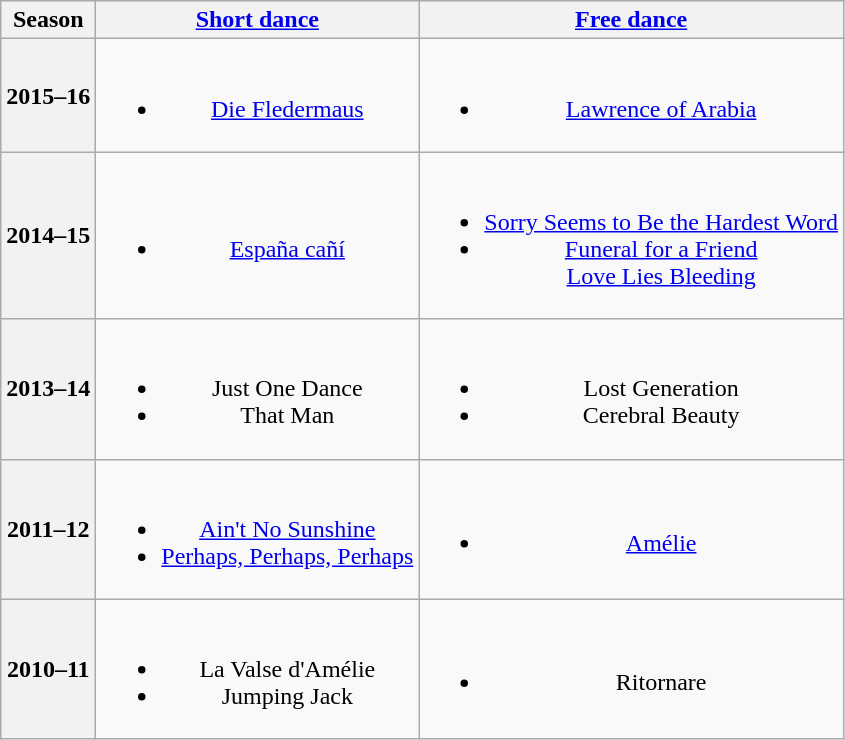<table class=wikitable style=text-align:center>
<tr>
<th>Season</th>
<th><a href='#'>Short dance</a></th>
<th><a href='#'>Free dance</a></th>
</tr>
<tr>
<th>2015–16 <br> </th>
<td><br><ul><li> <a href='#'>Die Fledermaus</a> <br></li></ul></td>
<td><br><ul><li><a href='#'>Lawrence of Arabia</a> <br></li></ul></td>
</tr>
<tr>
<th>2014–15 <br> </th>
<td><br><ul><li> <a href='#'>España cañí</a> <br></li></ul></td>
<td><br><ul><li><a href='#'>Sorry Seems to Be the Hardest Word</a> <br></li><li><a href='#'>Funeral for a Friend<br>Love Lies Bleeding</a> <br></li></ul></td>
</tr>
<tr>
<th>2013–14 <br> </th>
<td><br><ul><li> Just One Dance <br></li><li> That Man <br></li></ul></td>
<td><br><ul><li>Lost Generation <br></li><li>Cerebral Beauty <br></li></ul></td>
</tr>
<tr>
<th>2011–12 <br> </th>
<td><br><ul><li> <a href='#'>Ain't No Sunshine</a> <br></li><li> <a href='#'>Perhaps, Perhaps, Perhaps</a> <br></li></ul></td>
<td><br><ul><li><a href='#'>Amélie</a> <br></li></ul></td>
</tr>
<tr>
<th>2010–11 <br> </th>
<td><br><ul><li> La Valse d'Amélie <br></li><li> Jumping Jack <br></li></ul></td>
<td><br><ul><li>Ritornare <br></li></ul></td>
</tr>
</table>
